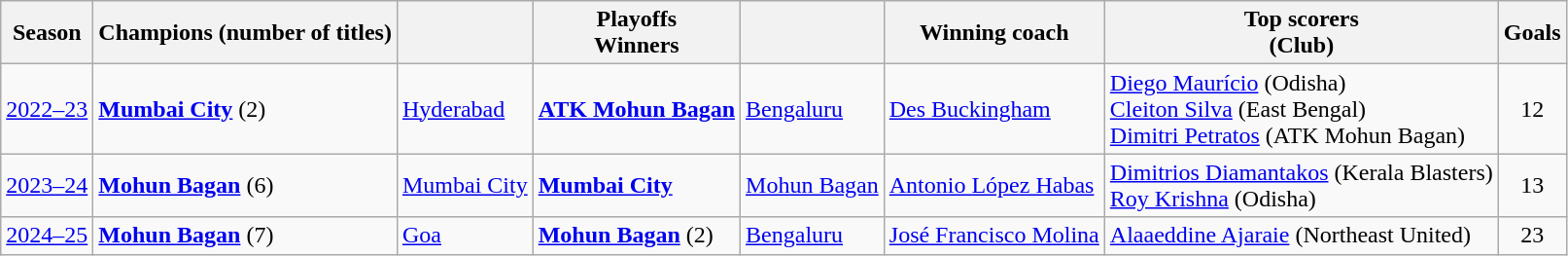<table class="wikitable">
<tr>
<th>Season</th>
<th>Champions (number of titles)</th>
<th></th>
<th>Playoffs<br> Winners</th>
<th></th>
<th>Winning coach</th>
<th>Top scorers<br>(Club)</th>
<th>Goals</th>
</tr>
<tr>
<td><a href='#'>2022–23</a></td>
<td><strong><a href='#'>Mumbai City</a></strong> (2)</td>
<td><a href='#'>Hyderabad</a></td>
<td><strong><a href='#'>ATK Mohun Bagan</a></strong></td>
<td><a href='#'>Bengaluru</a></td>
<td> <a href='#'>Des Buckingham</a></td>
<td> <a href='#'>Diego Maurício</a> (Odisha)<br> <a href='#'>Cleiton Silva</a> (East Bengal)<br> <a href='#'>Dimitri Petratos</a> (ATK Mohun Bagan)</td>
<td align=center>12</td>
</tr>
<tr>
<td><a href='#'>2023–24</a></td>
<td><strong><a href='#'>Mohun Bagan</a></strong> (6)</td>
<td><a href='#'>Mumbai City</a></td>
<td><strong><a href='#'>Mumbai City</a></strong></td>
<td><a href='#'>Mohun Bagan</a></td>
<td> <a href='#'>Antonio López Habas</a></td>
<td> <a href='#'>Dimitrios Diamantakos</a> (Kerala Blasters)<br> <a href='#'>Roy Krishna</a> (Odisha)</td>
<td align=center>13</td>
</tr>
<tr>
<td><a href='#'>2024–25</a></td>
<td><strong><a href='#'>Mohun Bagan</a></strong> (7)</td>
<td><a href='#'>Goa</a></td>
<td><strong><a href='#'>Mohun Bagan</a></strong> (2)</td>
<td><a href='#'>Bengaluru</a></td>
<td> <a href='#'>José Francisco Molina</a></td>
<td> <a href='#'>Alaaeddine Ajaraie</a> (Northeast United)</td>
<td align=center>23</td>
</tr>
</table>
